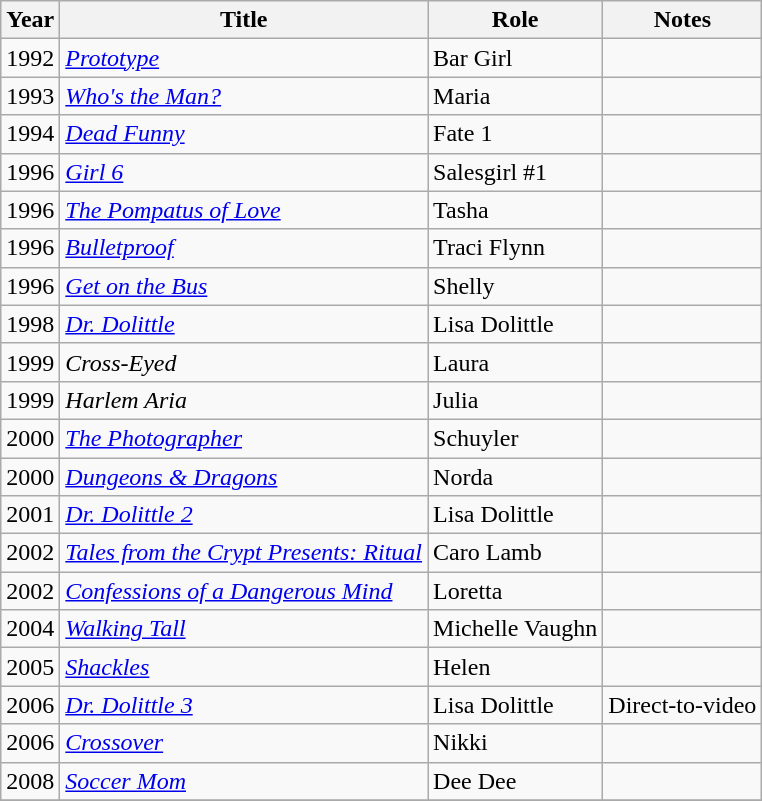<table class="wikitable sortable">
<tr>
<th>Year</th>
<th>Title</th>
<th>Role</th>
<th>Notes</th>
</tr>
<tr>
<td>1992</td>
<td><em><a href='#'>Prototype</a></em></td>
<td>Bar Girl</td>
<td></td>
</tr>
<tr>
<td>1993</td>
<td><em><a href='#'>Who's the Man?</a></em></td>
<td>Maria</td>
<td></td>
</tr>
<tr>
<td>1994</td>
<td><em><a href='#'>Dead Funny</a></em></td>
<td>Fate 1</td>
<td></td>
</tr>
<tr>
<td>1996</td>
<td><em><a href='#'>Girl 6</a></em></td>
<td>Salesgirl #1</td>
<td></td>
</tr>
<tr>
<td>1996</td>
<td><em><a href='#'>The Pompatus of Love</a></em></td>
<td>Tasha</td>
<td></td>
</tr>
<tr>
<td>1996</td>
<td><em><a href='#'>Bulletproof</a></em></td>
<td>Traci Flynn</td>
<td></td>
</tr>
<tr>
<td>1996</td>
<td><em><a href='#'>Get on the Bus</a></em></td>
<td>Shelly</td>
<td></td>
</tr>
<tr>
<td>1998</td>
<td><em><a href='#'>Dr. Dolittle</a></em></td>
<td>Lisa Dolittle</td>
<td></td>
</tr>
<tr>
<td>1999</td>
<td><em>Cross-Eyed</em></td>
<td>Laura</td>
<td></td>
</tr>
<tr>
<td>1999</td>
<td><em>Harlem Aria</em></td>
<td>Julia</td>
<td></td>
</tr>
<tr>
<td>2000</td>
<td><em><a href='#'>The Photographer</a></em></td>
<td>Schuyler</td>
<td></td>
</tr>
<tr>
<td>2000</td>
<td><em><a href='#'>Dungeons & Dragons</a></em></td>
<td>Norda</td>
<td></td>
</tr>
<tr>
<td>2001</td>
<td><em><a href='#'>Dr. Dolittle 2</a></em></td>
<td>Lisa Dolittle</td>
<td></td>
</tr>
<tr>
<td>2002</td>
<td><em><a href='#'>Tales from the Crypt Presents: Ritual</a></em></td>
<td>Caro Lamb</td>
<td></td>
</tr>
<tr>
<td>2002</td>
<td><em><a href='#'>Confessions of a Dangerous Mind</a></em></td>
<td>Loretta</td>
<td></td>
</tr>
<tr>
<td>2004</td>
<td><em><a href='#'>Walking Tall</a></em></td>
<td>Michelle Vaughn</td>
<td></td>
</tr>
<tr>
<td>2005</td>
<td><em><a href='#'>Shackles</a></em></td>
<td>Helen</td>
<td></td>
</tr>
<tr>
<td>2006</td>
<td><em><a href='#'>Dr. Dolittle 3</a></em></td>
<td>Lisa Dolittle</td>
<td>Direct-to-video</td>
</tr>
<tr>
<td>2006</td>
<td><em><a href='#'>Crossover</a></em></td>
<td>Nikki</td>
<td></td>
</tr>
<tr>
<td>2008</td>
<td><em><a href='#'>Soccer Mom</a></em></td>
<td>Dee Dee</td>
<td></td>
</tr>
<tr>
</tr>
</table>
